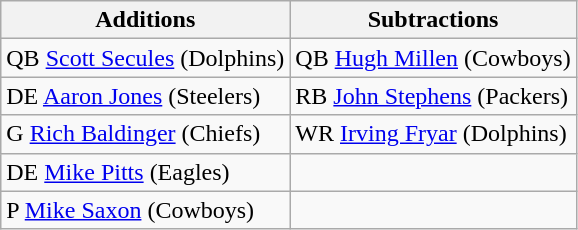<table class="wikitable">
<tr>
<th>Additions</th>
<th>Subtractions</th>
</tr>
<tr>
<td>QB <a href='#'>Scott Secules</a> (Dolphins)</td>
<td>QB <a href='#'>Hugh Millen</a> (Cowboys)</td>
</tr>
<tr>
<td>DE <a href='#'>Aaron Jones</a> (Steelers)</td>
<td>RB <a href='#'>John Stephens</a> (Packers)</td>
</tr>
<tr>
<td>G <a href='#'>Rich Baldinger</a> (Chiefs)</td>
<td>WR <a href='#'>Irving Fryar</a> (Dolphins)</td>
</tr>
<tr>
<td>DE <a href='#'>Mike Pitts</a> (Eagles)</td>
<td></td>
</tr>
<tr>
<td>P <a href='#'>Mike Saxon</a> (Cowboys)</td>
<td></td>
</tr>
</table>
